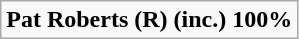<table class="wikitable">
<tr>
<td><strong>Pat Roberts (R) (inc.) 100%</strong></td>
</tr>
</table>
